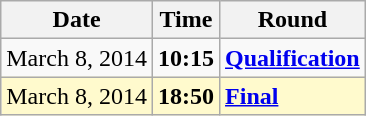<table class="wikitable">
<tr>
<th>Date</th>
<th>Time</th>
<th>Round</th>
</tr>
<tr>
<td>March 8, 2014</td>
<td><strong>10:15</strong></td>
<td><strong><a href='#'>Qualification</a></strong></td>
</tr>
<tr style=background:lemonchiffon>
<td>March 8, 2014</td>
<td><strong>18:50</strong></td>
<td><strong><a href='#'>Final</a></strong></td>
</tr>
</table>
